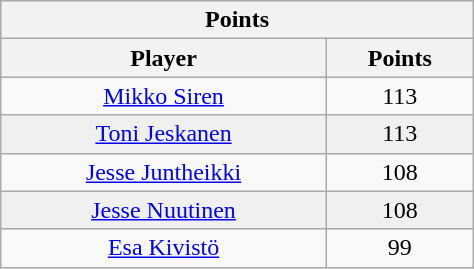<table class="wikitable" style="text-align:center;" width=25%>
<tr bgcolor="#e0e0e0">
<th Colspan=2>Points</th>
</tr>
<tr bgcolor="#e0e0e0">
<th>Player</th>
<th>Points</th>
</tr>
<tr>
<td><a href='#'>Mikko Siren</a></td>
<td>113</td>
</tr>
<tr bgcolor="#f0f0f0">
<td><a href='#'>Toni Jeskanen</a></td>
<td>113</td>
</tr>
<tr>
<td><a href='#'>Jesse Juntheikki</a></td>
<td>108</td>
</tr>
<tr bgcolor="#f0f0f0">
<td><a href='#'>Jesse Nuutinen</a></td>
<td>108</td>
</tr>
<tr>
<td><a href='#'>Esa Kivistö</a></td>
<td>99</td>
</tr>
</table>
